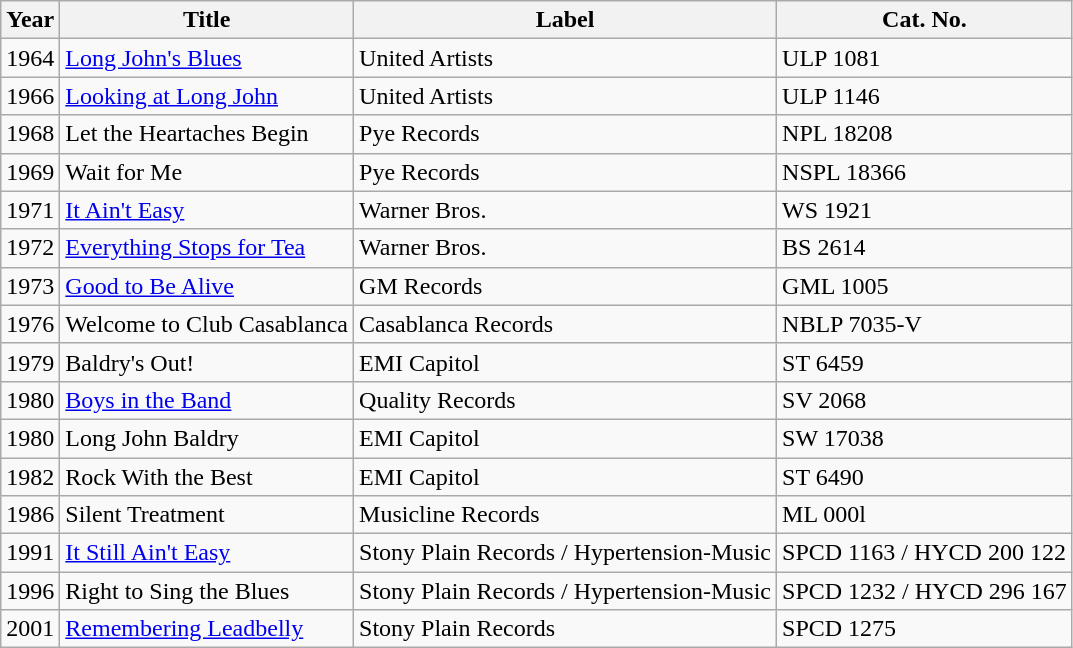<table class="wikitable">
<tr>
<th>Year</th>
<th>Title</th>
<th>Label</th>
<th>Cat. No.</th>
</tr>
<tr>
<td>1964</td>
<td><a href='#'>Long John's Blues</a></td>
<td>United Artists</td>
<td>ULP 1081</td>
</tr>
<tr>
<td>1966</td>
<td><a href='#'>Looking at Long John</a></td>
<td>United Artists</td>
<td>ULP 1146</td>
</tr>
<tr>
<td>1968</td>
<td>Let the Heartaches Begin</td>
<td>Pye Records</td>
<td>NPL 18208</td>
</tr>
<tr>
<td>1969</td>
<td>Wait for Me</td>
<td>Pye Records</td>
<td>NSPL 18366</td>
</tr>
<tr>
<td>1971</td>
<td><a href='#'>It Ain't Easy</a></td>
<td>Warner Bros.</td>
<td>WS 1921</td>
</tr>
<tr>
<td>1972</td>
<td><a href='#'>Everything Stops for Tea</a></td>
<td>Warner Bros.</td>
<td>BS 2614</td>
</tr>
<tr>
<td>1973</td>
<td><a href='#'>Good to Be Alive</a></td>
<td>GM Records</td>
<td>GML 1005</td>
</tr>
<tr>
<td>1976</td>
<td>Welcome to Club Casablanca</td>
<td>Casablanca Records</td>
<td>NBLP 7035-V</td>
</tr>
<tr>
<td>1979</td>
<td>Baldry's Out!</td>
<td>EMI Capitol</td>
<td>ST 6459</td>
</tr>
<tr>
<td>1980</td>
<td><a href='#'>Boys in the Band</a></td>
<td>Quality Records</td>
<td>SV 2068</td>
</tr>
<tr>
<td>1980</td>
<td>Long John Baldry</td>
<td>EMI Capitol</td>
<td>SW 17038</td>
</tr>
<tr>
<td>1982</td>
<td>Rock With the Best</td>
<td>EMI Capitol</td>
<td>ST 6490</td>
</tr>
<tr>
<td>1986</td>
<td>Silent Treatment</td>
<td>Musicline Records</td>
<td>ML 000l</td>
</tr>
<tr>
<td>1991</td>
<td><a href='#'>It Still Ain't Easy</a></td>
<td>Stony Plain Records / Hypertension-Music</td>
<td>SPCD 1163 / HYCD 200 122</td>
</tr>
<tr>
<td>1996</td>
<td>Right to Sing the Blues</td>
<td>Stony Plain Records / Hypertension-Music</td>
<td>SPCD 1232 / HYCD 296 167</td>
</tr>
<tr>
<td>2001</td>
<td><a href='#'>Remembering Leadbelly</a></td>
<td>Stony Plain Records</td>
<td>SPCD 1275</td>
</tr>
</table>
